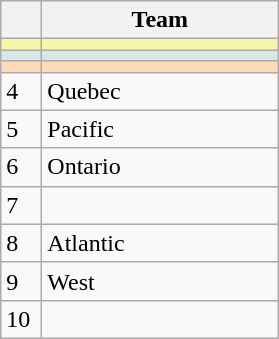<table class="wikitable">
<tr>
<th width=20></th>
<th width=150>Team</th>
</tr>
<tr style="background:#F7F6A8;">
<td align="center"></td>
<td></td>
</tr>
<tr style="background:#DCE5E5;">
<td align="center"></td>
<td></td>
</tr>
<tr style="background:#FFDAB9;">
<td align="center"></td>
<td></td>
</tr>
<tr>
<td>4</td>
<td> Quebec</td>
</tr>
<tr>
<td>5</td>
<td> Pacific</td>
</tr>
<tr>
<td>6</td>
<td> Ontario</td>
</tr>
<tr>
<td>7</td>
<td></td>
</tr>
<tr>
<td>8</td>
<td> Atlantic</td>
</tr>
<tr>
<td>9</td>
<td> West</td>
</tr>
<tr>
<td>10</td>
<td></td>
</tr>
</table>
